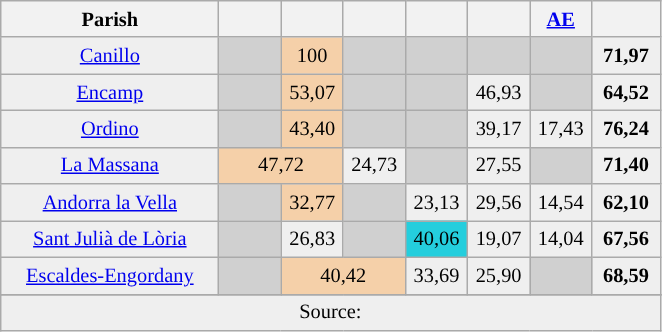<table class="wikitable sortable" style="text-align:center; font-size:85%; line-height:18px;">
<tr>
<th style="width:139px;">Parish</th>
<th style="width:35px;"></th>
<th style="width:35px;"></th>
<th style="width:35px;"></th>
<th style="width:35px;"></th>
<th style="width:35px;"></th>
<th style="width:35px;"><a href='#'>AE</a></th>
<th style="width:39px;"><small></small></th>
</tr>
<tr style="background:#EFEFEF;">
<td><a href='#'>Canillo</a></td>
<td style="background:#D0D0D0"></td>
<td style="background:#F5D0A9">100</td>
<td style="background:#D0D0D0"></td>
<td style="background:#D0D0D0"></td>
<td style="background:#D0D0D0"></td>
<td style="background:#D0D0D0"></td>
<td><strong>71,97</strong></td>
</tr>
<tr style="background:#EFEFEF;">
<td><a href='#'>Encamp</a></td>
<td style="background:#D0D0D0"></td>
<td style="background:#F5D0A9">53,07</td>
<td style="background:#D0D0D0"></td>
<td style="background:#D0D0D0"></td>
<td>46,93</td>
<td style="background:#D0D0D0"></td>
<td><strong>64,52</strong></td>
</tr>
<tr style="background:#EFEFEF;">
<td><a href='#'>Ordino</a></td>
<td style="background:#D0D0D0"></td>
<td style="background:#F5D0A9">43,40</td>
<td style="background:#D0D0D0"></td>
<td style="background:#D0D0D0"></td>
<td>39,17</td>
<td>17,43</td>
<td><strong>76,24</strong></td>
</tr>
<tr style="background:#EFEFEF;">
<td><a href='#'>La Massana</a></td>
<td colspan=2 style="background:#F5D0A9">47,72</td>
<td>24,73</td>
<td style="background:#D0D0D0"></td>
<td>27,55</td>
<td style="background:#D0D0D0"></td>
<td><strong>71,40</strong></td>
</tr>
<tr style="background:#EFEFEF;">
<td><a href='#'>Andorra la Vella</a></td>
<td style="background:#D0D0D0"></td>
<td style="background:#F5D0A9">32,77</td>
<td style="background:#D0D0D0"></td>
<td>23,13</td>
<td>29,56</td>
<td>14,54</td>
<td><strong>62,10</strong></td>
</tr>
<tr style="background:#EFEFEF;">
<td><a href='#'>Sant Julià de Lòria</a></td>
<td style="background:#D0D0D0"></td>
<td>26,83</td>
<td style="background:#D0D0D0"></td>
<td style="background:#24CEDD">40,06</td>
<td>19,07</td>
<td>14,04</td>
<td><strong>67,56</strong></td>
</tr>
<tr style="background:#EFEFEF;">
<td><a href='#'>Escaldes-Engordany</a></td>
<td style="background:#D0D0D0"></td>
<td colspan=2 style="background:#F5D0A9">40,42</td>
<td>33,69</td>
<td>25,90</td>
<td style="background:#D0D0D0"></td>
<td><strong>68,59</strong></td>
</tr>
<tr>
</tr>
<tr style="background:#EFEFEF;">
<td colspan="16">Source: </td>
</tr>
</table>
